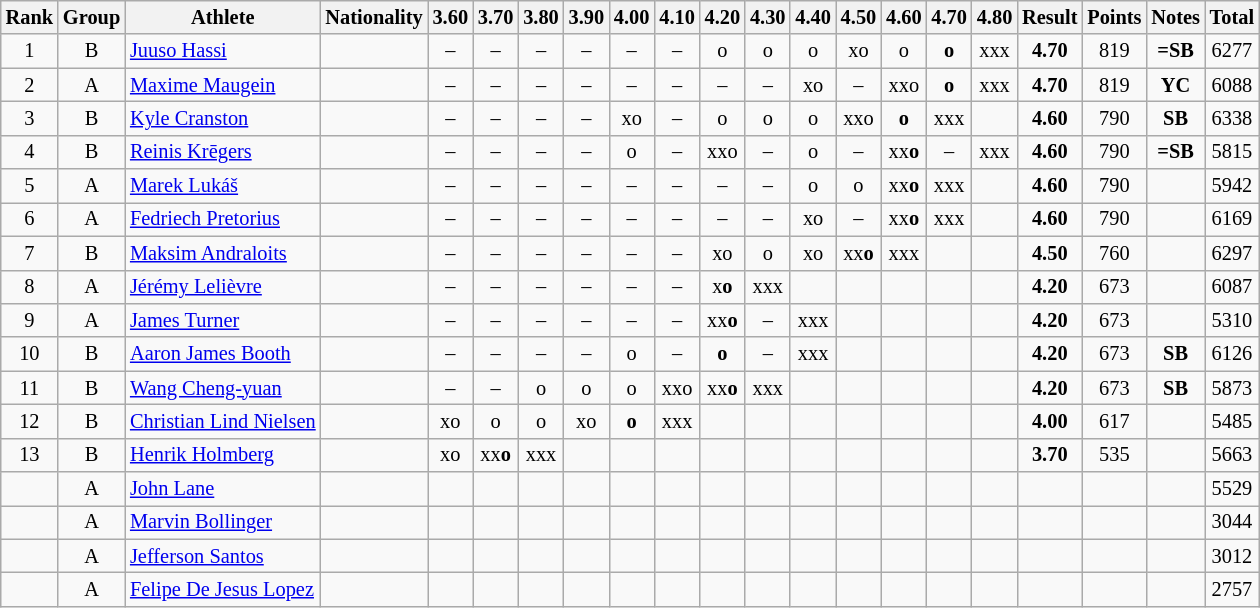<table class="wikitable sortable" style="text-align:center;font-size:85%">
<tr>
<th>Rank</th>
<th>Group</th>
<th>Athlete</th>
<th>Nationality</th>
<th>3.60</th>
<th>3.70</th>
<th>3.80</th>
<th>3.90</th>
<th>4.00</th>
<th>4.10</th>
<th>4.20</th>
<th>4.30</th>
<th>4.40</th>
<th>4.50</th>
<th>4.60</th>
<th>4.70</th>
<th>4.80</th>
<th>Result</th>
<th>Points</th>
<th>Notes</th>
<th>Total</th>
</tr>
<tr>
<td>1</td>
<td>B</td>
<td align="left"><a href='#'>Juuso Hassi</a></td>
<td align="left"></td>
<td>–</td>
<td>–</td>
<td>–</td>
<td>–</td>
<td>–</td>
<td>–</td>
<td>o</td>
<td>o</td>
<td>o</td>
<td>xo</td>
<td>o</td>
<td><strong>o</strong></td>
<td>xxx</td>
<td><strong>4.70</strong></td>
<td>819</td>
<td><strong>=SB</strong></td>
<td>6277</td>
</tr>
<tr>
<td>2</td>
<td>A</td>
<td align="left"><a href='#'>Maxime Maugein</a></td>
<td align="left"></td>
<td>–</td>
<td>–</td>
<td>–</td>
<td>–</td>
<td>–</td>
<td>–</td>
<td>–</td>
<td>–</td>
<td>xo</td>
<td>–</td>
<td>xxo</td>
<td><strong>o</strong></td>
<td>xxx</td>
<td><strong>4.70</strong></td>
<td>819</td>
<td><strong>YC</strong></td>
<td>6088</td>
</tr>
<tr>
<td>3</td>
<td>B</td>
<td align="left"><a href='#'>Kyle Cranston</a></td>
<td align="left"></td>
<td>–</td>
<td>–</td>
<td>–</td>
<td>–</td>
<td>xo</td>
<td>–</td>
<td>o</td>
<td>o</td>
<td>o</td>
<td>xxo</td>
<td><strong>o</strong></td>
<td>xxx</td>
<td></td>
<td><strong>4.60</strong></td>
<td>790</td>
<td><strong>SB</strong></td>
<td>6338</td>
</tr>
<tr>
<td>4</td>
<td>B</td>
<td align="left"><a href='#'>Reinis Krēgers</a></td>
<td align="left"></td>
<td>–</td>
<td>–</td>
<td>–</td>
<td>–</td>
<td>o</td>
<td>–</td>
<td>xxo</td>
<td>–</td>
<td>o</td>
<td>–</td>
<td>xx<strong>o</strong></td>
<td>–</td>
<td>xxx</td>
<td><strong>4.60</strong></td>
<td>790</td>
<td><strong>=SB</strong></td>
<td>5815</td>
</tr>
<tr>
<td>5</td>
<td>A</td>
<td align="left"><a href='#'>Marek Lukáš</a></td>
<td align="left"></td>
<td>–</td>
<td>–</td>
<td>–</td>
<td>–</td>
<td>–</td>
<td>–</td>
<td>–</td>
<td>–</td>
<td>o</td>
<td>o</td>
<td>xx<strong>o</strong></td>
<td>xxx</td>
<td></td>
<td><strong>4.60</strong></td>
<td>790</td>
<td></td>
<td>5942</td>
</tr>
<tr>
<td>6</td>
<td>A</td>
<td align="left"><a href='#'>Fedriech Pretorius</a></td>
<td align="left"></td>
<td>–</td>
<td>–</td>
<td>–</td>
<td>–</td>
<td>–</td>
<td>–</td>
<td>–</td>
<td>–</td>
<td>xo</td>
<td>–</td>
<td>xx<strong>o</strong></td>
<td>xxx</td>
<td></td>
<td><strong>4.60</strong></td>
<td>790</td>
<td></td>
<td>6169</td>
</tr>
<tr>
<td>7</td>
<td>B</td>
<td align="left"><a href='#'>Maksim Andraloits</a></td>
<td align="left"></td>
<td>–</td>
<td>–</td>
<td>–</td>
<td>–</td>
<td>–</td>
<td>–</td>
<td>xo</td>
<td>o</td>
<td>xo</td>
<td>xx<strong>o</strong></td>
<td>xxx</td>
<td></td>
<td></td>
<td><strong>4.50</strong></td>
<td>760</td>
<td></td>
<td>6297</td>
</tr>
<tr>
<td>8</td>
<td>A</td>
<td align="left"><a href='#'>Jérémy Lelièvre</a></td>
<td align="left"></td>
<td>–</td>
<td>–</td>
<td>–</td>
<td>–</td>
<td>–</td>
<td>–</td>
<td>x<strong>o</strong></td>
<td>xxx</td>
<td></td>
<td></td>
<td></td>
<td></td>
<td></td>
<td><strong>4.20</strong></td>
<td>673</td>
<td></td>
<td>6087</td>
</tr>
<tr>
<td>9</td>
<td>A</td>
<td align="left"><a href='#'>James Turner</a></td>
<td align="left"></td>
<td>–</td>
<td>–</td>
<td>–</td>
<td>–</td>
<td>–</td>
<td>–</td>
<td>xx<strong>o</strong></td>
<td>–</td>
<td>xxx</td>
<td></td>
<td></td>
<td></td>
<td></td>
<td><strong>4.20</strong></td>
<td>673</td>
<td></td>
<td>5310</td>
</tr>
<tr>
<td>10</td>
<td>B</td>
<td align="left"><a href='#'>Aaron James Booth</a></td>
<td align="left"></td>
<td>–</td>
<td>–</td>
<td>–</td>
<td>–</td>
<td>o</td>
<td>–</td>
<td><strong>o</strong></td>
<td>–</td>
<td>xxx</td>
<td></td>
<td></td>
<td></td>
<td></td>
<td><strong>4.20</strong></td>
<td>673</td>
<td><strong>SB</strong></td>
<td>6126</td>
</tr>
<tr>
<td>11</td>
<td>B</td>
<td align="left"><a href='#'>Wang Cheng-yuan</a></td>
<td align="left"></td>
<td>–</td>
<td>–</td>
<td>o</td>
<td>o</td>
<td>o</td>
<td>xxo</td>
<td>xx<strong>o</strong></td>
<td>xxx</td>
<td></td>
<td></td>
<td></td>
<td></td>
<td></td>
<td><strong>4.20</strong></td>
<td>673</td>
<td><strong>SB</strong></td>
<td>5873</td>
</tr>
<tr>
<td>12</td>
<td>B</td>
<td align="left"><a href='#'>Christian Lind Nielsen</a></td>
<td align="left"></td>
<td>xo</td>
<td>o</td>
<td>o</td>
<td>xo</td>
<td><strong>o</strong></td>
<td>xxx</td>
<td></td>
<td></td>
<td></td>
<td></td>
<td></td>
<td></td>
<td></td>
<td><strong>4.00</strong></td>
<td>617</td>
<td></td>
<td>5485</td>
</tr>
<tr>
<td>13</td>
<td>B</td>
<td align="left"><a href='#'>Henrik Holmberg</a></td>
<td align="left"></td>
<td>xo</td>
<td>xx<strong>o</strong></td>
<td>xxx</td>
<td></td>
<td></td>
<td></td>
<td></td>
<td></td>
<td></td>
<td></td>
<td></td>
<td></td>
<td></td>
<td><strong>3.70</strong></td>
<td>535</td>
<td></td>
<td>5663</td>
</tr>
<tr>
<td></td>
<td>A</td>
<td align="left"><a href='#'>John Lane</a></td>
<td align="left"></td>
<td></td>
<td></td>
<td></td>
<td></td>
<td></td>
<td></td>
<td></td>
<td></td>
<td></td>
<td></td>
<td></td>
<td></td>
<td></td>
<td><strong></strong></td>
<td></td>
<td></td>
<td>5529</td>
</tr>
<tr>
<td></td>
<td>A</td>
<td align="left"><a href='#'>Marvin Bollinger</a></td>
<td align="left"></td>
<td></td>
<td></td>
<td></td>
<td></td>
<td></td>
<td></td>
<td></td>
<td></td>
<td></td>
<td></td>
<td></td>
<td></td>
<td></td>
<td><strong></strong></td>
<td></td>
<td></td>
<td>3044</td>
</tr>
<tr>
<td></td>
<td>A</td>
<td align="left"><a href='#'>Jefferson Santos</a></td>
<td align="left"></td>
<td></td>
<td></td>
<td></td>
<td></td>
<td></td>
<td></td>
<td></td>
<td></td>
<td></td>
<td></td>
<td></td>
<td></td>
<td></td>
<td><strong></strong></td>
<td></td>
<td></td>
<td>3012</td>
</tr>
<tr>
<td></td>
<td>A</td>
<td align="left"><a href='#'>Felipe De Jesus Lopez</a></td>
<td align="left"></td>
<td></td>
<td></td>
<td></td>
<td></td>
<td></td>
<td></td>
<td></td>
<td></td>
<td></td>
<td></td>
<td></td>
<td></td>
<td></td>
<td><strong></strong></td>
<td></td>
<td></td>
<td>2757</td>
</tr>
</table>
